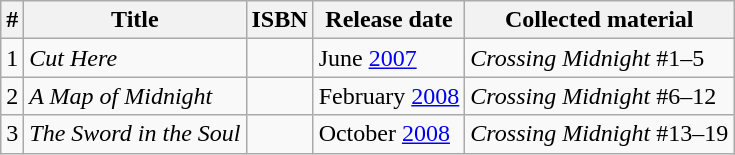<table class="wikitable">
<tr>
<th>#</th>
<th>Title</th>
<th>ISBN</th>
<th>Release date</th>
<th>Collected material</th>
</tr>
<tr>
<td>1</td>
<td><em>Cut Here</em></td>
<td></td>
<td>June <a href='#'>2007</a></td>
<td><em>Crossing Midnight</em> #1–5</td>
</tr>
<tr>
<td>2</td>
<td><em>A Map of Midnight</em></td>
<td></td>
<td>February <a href='#'>2008</a></td>
<td><em>Crossing Midnight</em> #6–12</td>
</tr>
<tr>
<td>3</td>
<td><em>The Sword in the Soul</em></td>
<td></td>
<td>October <a href='#'>2008</a></td>
<td><em>Crossing Midnight</em> #13–19</td>
</tr>
</table>
